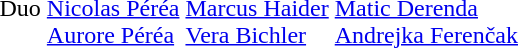<table>
<tr>
<td>Duo</td>
<td><br><a href='#'>Nicolas Péréa</a><br><a href='#'>Aurore Péréa</a></td>
<td><br><a href='#'>Marcus Haider</a><br><a href='#'>Vera Bichler</a></td>
<td><br><a href='#'>Matic Derenda</a><br><a href='#'>Andrejka Ferenčak</a></td>
</tr>
</table>
